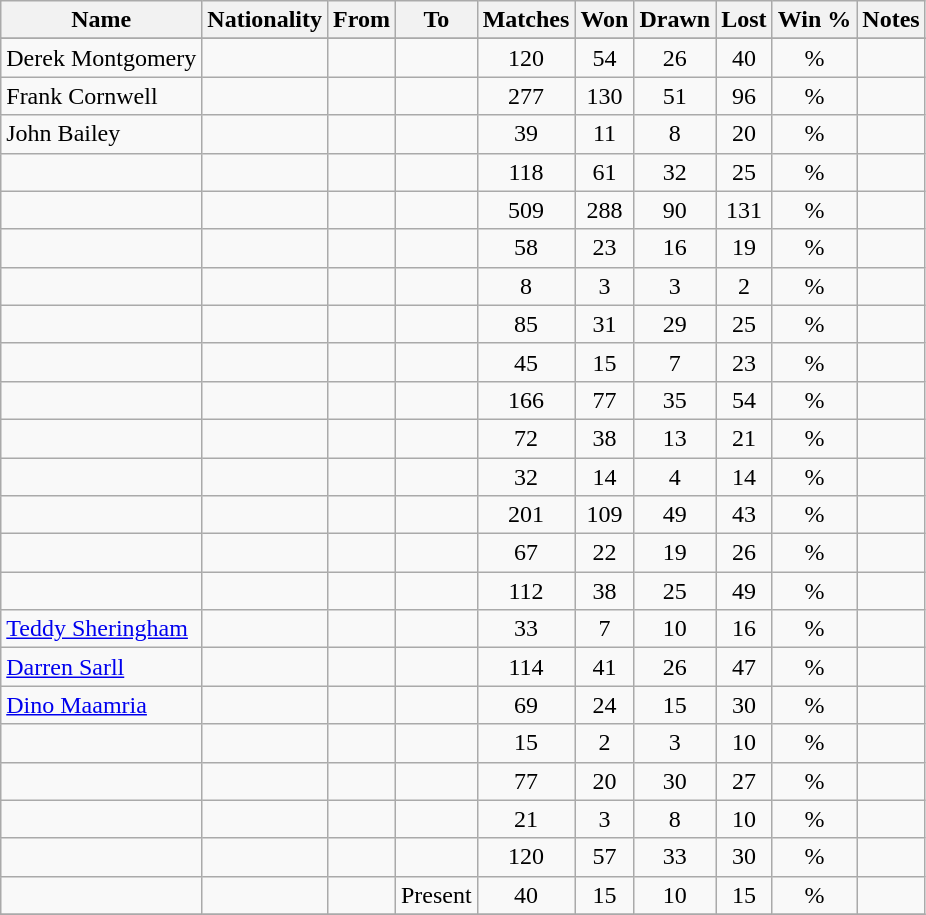<table class="wikitable sortable" style="text-align: center">
<tr>
<th class="unsortable">Name</th>
<th>Nationality</th>
<th>From</th>
<th class="unsortable">To</th>
<th>Matches</th>
<th>Won</th>
<th>Drawn</th>
<th>Lost</th>
<th>Win %</th>
<th class="unsortable">Notes</th>
</tr>
<tr>
</tr>
<tr>
<td align=left>Derek Montgomery</td>
<td align=left></td>
<td align=left></td>
<td align=left></td>
<td>120</td>
<td>54</td>
<td>26</td>
<td>40</td>
<td>%</td>
<td></td>
</tr>
<tr>
<td align=left>Frank Cornwell</td>
<td align=left></td>
<td align=left></td>
<td align=left></td>
<td>277</td>
<td>130</td>
<td>51</td>
<td>96</td>
<td>%</td>
<td></td>
</tr>
<tr>
<td align=left>John Bailey</td>
<td align=left></td>
<td align=left></td>
<td align=left></td>
<td>39</td>
<td>11</td>
<td>8</td>
<td>20</td>
<td>%</td>
<td></td>
</tr>
<tr>
<td align=left></td>
<td align=left></td>
<td align=left></td>
<td align=left></td>
<td>118</td>
<td>61</td>
<td>32</td>
<td>25</td>
<td>%</td>
<td></td>
</tr>
<tr>
<td align=left></td>
<td align=left></td>
<td align=left></td>
<td align=left></td>
<td>509</td>
<td>288</td>
<td>90</td>
<td>131</td>
<td>%</td>
<td></td>
</tr>
<tr>
<td align=left></td>
<td align=left></td>
<td align=left></td>
<td align=left></td>
<td>58</td>
<td>23</td>
<td>16</td>
<td>19</td>
<td>%</td>
<td></td>
</tr>
<tr>
<td align=left></td>
<td align=left></td>
<td align=left></td>
<td align=left></td>
<td>8</td>
<td>3</td>
<td>3</td>
<td>2</td>
<td>%</td>
<td></td>
</tr>
<tr>
<td align=left></td>
<td align=left></td>
<td align=left></td>
<td align=left></td>
<td>85</td>
<td>31</td>
<td>29</td>
<td>25</td>
<td>%</td>
<td></td>
</tr>
<tr>
<td align=left></td>
<td align=left></td>
<td align=left></td>
<td align=left></td>
<td>45</td>
<td>15</td>
<td>7</td>
<td>23</td>
<td>%</td>
<td></td>
</tr>
<tr>
<td align=left></td>
<td align=left></td>
<td align=left></td>
<td align=left></td>
<td>166</td>
<td>77</td>
<td>35</td>
<td>54</td>
<td>%</td>
<td></td>
</tr>
<tr>
<td align=left></td>
<td align=left></td>
<td align=left></td>
<td align=left></td>
<td>72</td>
<td>38</td>
<td>13</td>
<td>21</td>
<td>%</td>
<td></td>
</tr>
<tr>
<td align=left></td>
<td align=left></td>
<td align=left></td>
<td align=left></td>
<td>32</td>
<td>14</td>
<td>4</td>
<td>14</td>
<td>%</td>
<td></td>
</tr>
<tr>
<td align=left></td>
<td align=left></td>
<td align=left></td>
<td align=left></td>
<td>201</td>
<td>109</td>
<td>49</td>
<td>43</td>
<td>%</td>
<td></td>
</tr>
<tr>
<td align=left></td>
<td align=left></td>
<td align=left></td>
<td align=left></td>
<td>67</td>
<td>22</td>
<td>19</td>
<td>26</td>
<td>%</td>
<td></td>
</tr>
<tr>
<td align=left></td>
<td align=left></td>
<td align=left></td>
<td align=left></td>
<td>112</td>
<td>38</td>
<td>25</td>
<td>49</td>
<td>%</td>
<td></td>
</tr>
<tr>
<td align=left><a href='#'>Teddy Sheringham</a></td>
<td align=left></td>
<td align=left></td>
<td align=left></td>
<td>33</td>
<td>7</td>
<td>10</td>
<td>16</td>
<td>%</td>
<td></td>
</tr>
<tr>
<td align=left><a href='#'>Darren Sarll</a></td>
<td align=left></td>
<td align=left></td>
<td align=left></td>
<td>114</td>
<td>41</td>
<td>26</td>
<td>47</td>
<td>%</td>
<td></td>
</tr>
<tr>
<td align=left><a href='#'>Dino Maamria</a></td>
<td align=left></td>
<td align=left></td>
<td align=left></td>
<td>69</td>
<td>24</td>
<td>15</td>
<td>30</td>
<td>%</td>
<td></td>
</tr>
<tr>
<td align=left></td>
<td align=left></td>
<td align=left></td>
<td align=left></td>
<td>15</td>
<td>2</td>
<td>3</td>
<td>10</td>
<td>%</td>
<td></td>
</tr>
<tr>
<td align=left></td>
<td align=left></td>
<td align=left></td>
<td align=left></td>
<td>77</td>
<td>20</td>
<td>30</td>
<td>27</td>
<td>%</td>
<td></td>
</tr>
<tr>
<td align=left></td>
<td align=left></td>
<td align=left></td>
<td align=left></td>
<td>21</td>
<td>3</td>
<td>8</td>
<td>10</td>
<td>%</td>
<td></td>
</tr>
<tr>
<td align=left></td>
<td align=left></td>
<td align=left></td>
<td align=left></td>
<td>120</td>
<td>57</td>
<td>33</td>
<td>30</td>
<td>%</td>
<td></td>
</tr>
<tr>
<td align=left></td>
<td align=left></td>
<td align=left></td>
<td align=left>Present</td>
<td>40</td>
<td>15</td>
<td>10</td>
<td>15</td>
<td>%</td>
<td></td>
</tr>
<tr>
</tr>
</table>
